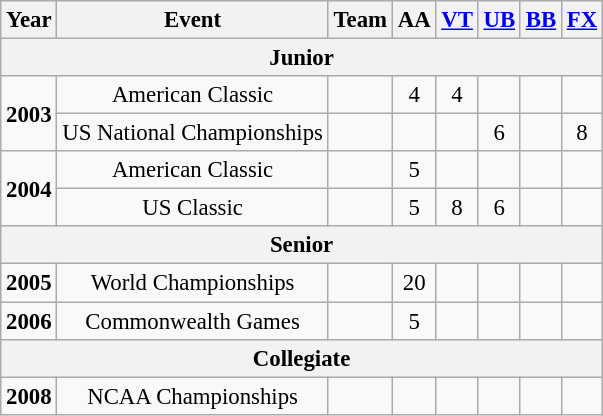<table class="wikitable" style="text-align:center; font-size:95%;">
<tr>
<th align="center">Year</th>
<th align="center">Event</th>
<th>Team</th>
<th>AA</th>
<th><a href='#'>VT</a></th>
<th><a href='#'>UB</a></th>
<th><a href='#'>BB</a></th>
<th><a href='#'>FX</a></th>
</tr>
<tr>
<th colspan="8">Junior</th>
</tr>
<tr>
<td rowspan="2"><strong>2003</strong></td>
<td>American Classic</td>
<td></td>
<td>4</td>
<td>4</td>
<td></td>
<td></td>
<td></td>
</tr>
<tr>
<td>US National Championships</td>
<td></td>
<td></td>
<td></td>
<td>6</td>
<td></td>
<td>8</td>
</tr>
<tr>
<td rowspan="2"><strong>2004</strong></td>
<td>American Classic</td>
<td></td>
<td>5</td>
<td></td>
<td></td>
<td></td>
<td></td>
</tr>
<tr>
<td>US Classic</td>
<td></td>
<td>5</td>
<td>8</td>
<td>6</td>
<td></td>
<td></td>
</tr>
<tr>
<th colspan="8">Senior</th>
</tr>
<tr>
<td><strong>2005</strong></td>
<td>World Championships</td>
<td></td>
<td>20</td>
<td></td>
<td></td>
<td></td>
<td></td>
</tr>
<tr>
<td><strong>2006</strong></td>
<td>Commonwealth Games</td>
<td></td>
<td>5</td>
<td></td>
<td></td>
<td></td>
<td></td>
</tr>
<tr>
<th colspan="8">Collegiate</th>
</tr>
<tr>
<td><strong>2008</strong></td>
<td>NCAA Championships</td>
<td></td>
<td></td>
<td></td>
<td></td>
<td></td>
<td></td>
</tr>
</table>
